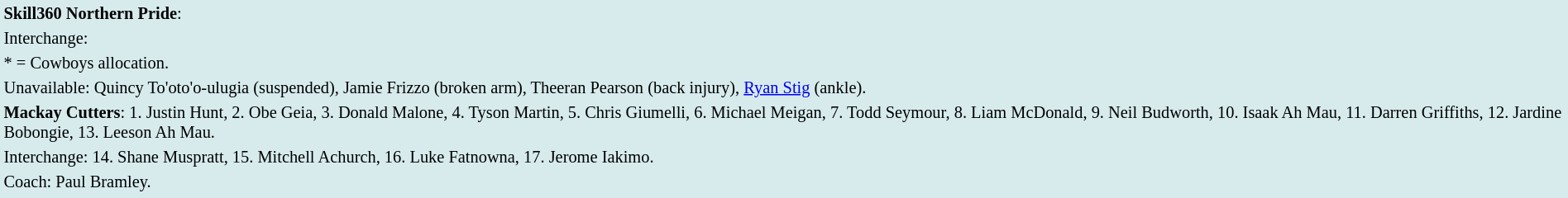<table style="background:#d7ebed; font-size:85%; width:100%;">
<tr>
<td><strong>Skill360 Northern Pride</strong>:             </td>
</tr>
<tr>
<td>Interchange:    </td>
</tr>
<tr>
<td>* = Cowboys allocation.</td>
</tr>
<tr>
<td>Unavailable: Quincy To'oto'o-ulugia (suspended), Jamie Frizzo (broken arm), Theeran Pearson (back injury), <a href='#'>Ryan Stig</a> (ankle).</td>
</tr>
<tr>
<td><strong>Mackay Cutters</strong>: 1. Justin Hunt, 2. Obe Geia, 3. Donald Malone, 4. Tyson Martin, 5. Chris Giumelli, 6. Michael Meigan, 7. Todd Seymour, 8. Liam McDonald, 9. Neil Budworth, 10. Isaak Ah Mau, 11. Darren Griffiths, 12. Jardine Bobongie, 13. Leeson Ah Mau.</td>
</tr>
<tr>
<td>Interchange: 14. Shane Muspratt, 15. Mitchell Achurch, 16. Luke Fatnowna, 17. Jerome Iakimo.</td>
</tr>
<tr>
<td>Coach: Paul Bramley.</td>
</tr>
<tr>
</tr>
</table>
